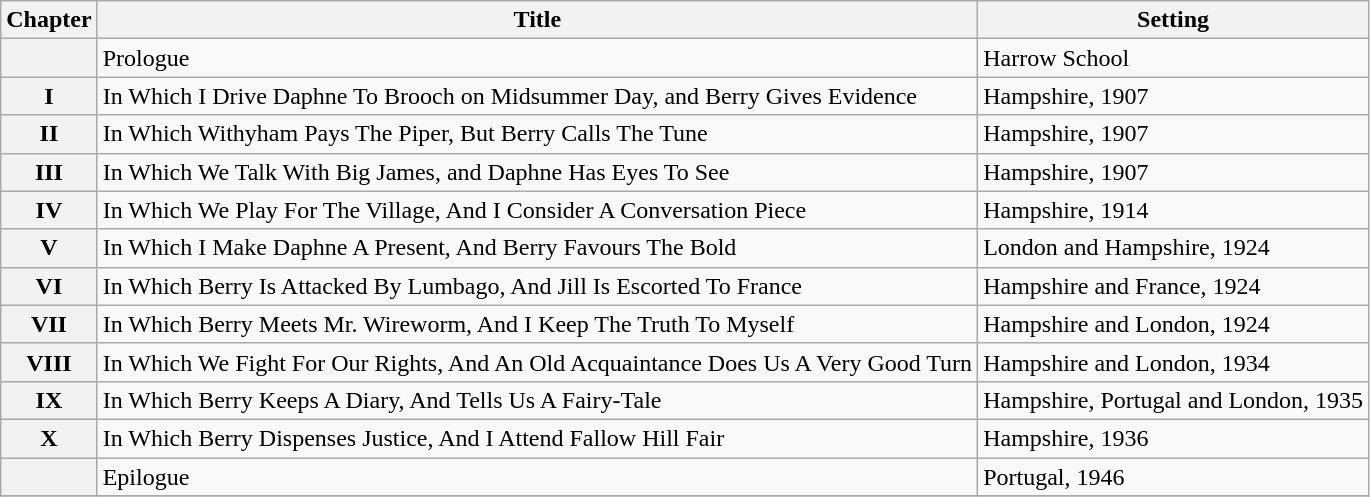<table class="wikitable plainrowheaders sortable" style="margin-right: 0;">
<tr>
<th scope="col">Chapter</th>
<th scope="col">Title</th>
<th scope="col">Setting</th>
</tr>
<tr>
<th scope="row"></th>
<td>Prologue</td>
<td>Harrow School</td>
</tr>
<tr>
<th scope="row">I</th>
<td>In Which I Drive Daphne To Brooch on Midsummer Day, and Berry Gives Evidence</td>
<td>Hampshire, 1907</td>
</tr>
<tr>
<th scope="row">II</th>
<td>In Which Withyham Pays The Piper, But Berry Calls The Tune</td>
<td>Hampshire, 1907</td>
</tr>
<tr>
<th scope="row">III</th>
<td>In Which We Talk With Big James, and Daphne Has Eyes To See</td>
<td>Hampshire, 1907</td>
</tr>
<tr>
<th scope="row">IV</th>
<td>In Which We Play For The Village, And I Consider A Conversation Piece</td>
<td>Hampshire, 1914</td>
</tr>
<tr>
<th scope="row">V</th>
<td>In Which I Make Daphne A Present, And Berry Favours The Bold</td>
<td>London and Hampshire, 1924</td>
</tr>
<tr>
<th scope="row">VI</th>
<td>In Which Berry Is Attacked By Lumbago, And Jill Is Escorted To France</td>
<td>Hampshire and France, 1924</td>
</tr>
<tr>
<th scope="row">VII</th>
<td>In Which Berry Meets Mr. Wireworm, And I Keep The Truth To Myself</td>
<td>Hampshire and London, 1924</td>
</tr>
<tr>
<th scope="row">VIII</th>
<td>In Which We Fight For Our Rights, And An Old Acquaintance Does Us A Very Good Turn</td>
<td>Hampshire and London, 1934</td>
</tr>
<tr>
<th scope="row">IX</th>
<td>In Which Berry Keeps A Diary, And Tells Us A Fairy-Tale</td>
<td>Hampshire, Portugal and London, 1935</td>
</tr>
<tr>
<th scope="row">X</th>
<td>In Which Berry Dispenses Justice, And I Attend Fallow Hill Fair</td>
<td>Hampshire, 1936</td>
</tr>
<tr>
<th scope="row"></th>
<td>Epilogue</td>
<td>Portugal, 1946</td>
</tr>
<tr>
</tr>
</table>
